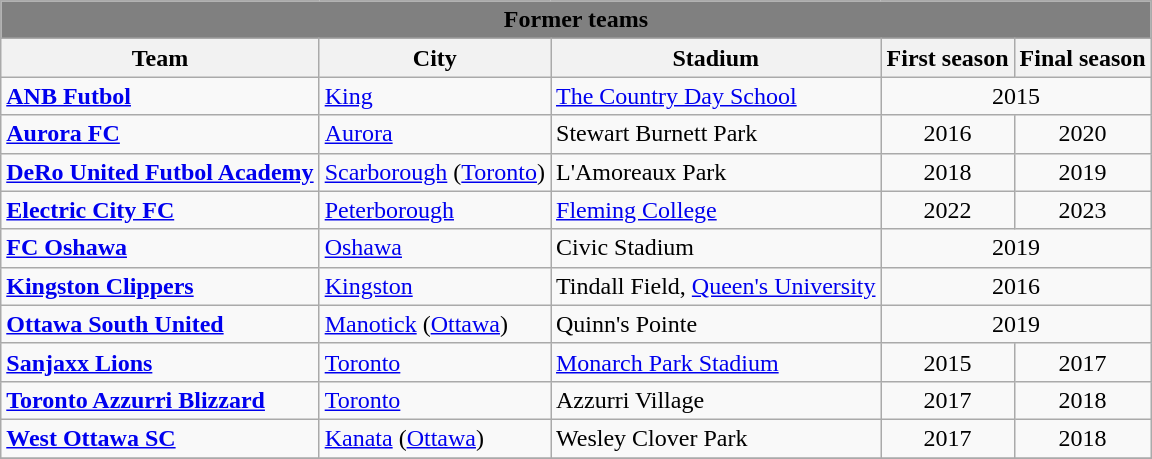<table class="wikitable" style="text-align:left">
<tr>
<th colspan="5" style="background:gray;"><span>Former teams</span></th>
</tr>
<tr>
<th style="background:">Team</th>
<th style="background:">City</th>
<th style="background:">Stadium</th>
<th style="background:">First season</th>
<th style="background:">Final season</th>
</tr>
<tr>
<td><strong><a href='#'>ANB Futbol</a></strong></td>
<td><a href='#'>King</a></td>
<td><a href='#'>The Country Day School</a></td>
<td colspan="2" align="center">2015</td>
</tr>
<tr>
<td><strong><a href='#'>Aurora FC</a></strong></td>
<td><a href='#'>Aurora</a></td>
<td>Stewart Burnett Park</td>
<td align=center>2016</td>
<td align=center>2020</td>
</tr>
<tr>
<td><strong><a href='#'>DeRo United Futbol Academy</a></strong></td>
<td><a href='#'>Scarborough</a> (<a href='#'>Toronto</a>)</td>
<td>L'Amoreaux Park</td>
<td align=center>2018</td>
<td align=center>2019</td>
</tr>
<tr>
<td><strong><a href='#'>Electric City FC</a></strong></td>
<td><a href='#'>Peterborough</a></td>
<td><a href='#'>Fleming College</a></td>
<td align=center>2022</td>
<td align=center>2023</td>
</tr>
<tr>
<td><strong><a href='#'>FC Oshawa</a></strong></td>
<td><a href='#'>Oshawa</a></td>
<td>Civic Stadium</td>
<td colspan="2" align="center">2019</td>
</tr>
<tr>
<td><strong><a href='#'>Kingston Clippers</a></strong></td>
<td><a href='#'>Kingston</a></td>
<td>Tindall Field, <a href='#'>Queen's University</a></td>
<td colspan="2" align="center">2016</td>
</tr>
<tr>
<td><strong><a href='#'>Ottawa South United</a></strong></td>
<td><a href='#'>Manotick</a> (<a href='#'>Ottawa</a>)</td>
<td>Quinn's Pointe</td>
<td colspan="2" align="center">2019</td>
</tr>
<tr>
<td><strong><a href='#'>Sanjaxx Lions</a></strong></td>
<td><a href='#'>Toronto</a></td>
<td><a href='#'>Monarch Park Stadium</a></td>
<td align=center>2015</td>
<td align=center>2017</td>
</tr>
<tr>
<td><strong><a href='#'>Toronto Azzurri Blizzard</a></strong></td>
<td><a href='#'>Toronto</a></td>
<td>Azzurri Village</td>
<td align=center>2017</td>
<td align=center>2018</td>
</tr>
<tr>
<td><strong><a href='#'>West Ottawa SC</a></strong></td>
<td><a href='#'>Kanata</a> (<a href='#'>Ottawa</a>)</td>
<td>Wesley Clover Park</td>
<td align=center>2017</td>
<td align=center>2018</td>
</tr>
<tr>
</tr>
</table>
